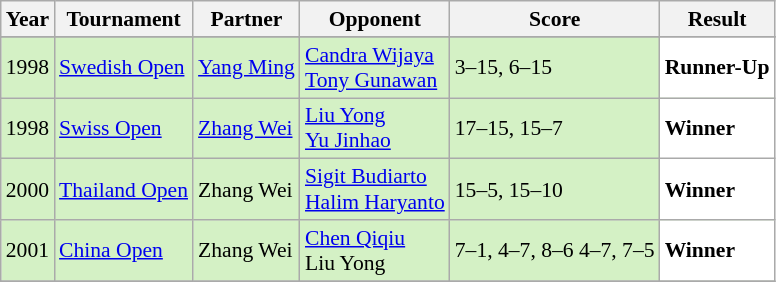<table class="sortable wikitable" style="font-size: 90%;">
<tr>
<th>Year</th>
<th>Tournament</th>
<th>Partner</th>
<th>Opponent</th>
<th>Score</th>
<th>Result</th>
</tr>
<tr>
</tr>
<tr style="background:#D4F1C5">
<td align="center">1998</td>
<td align="left"><a href='#'>Swedish Open</a></td>
<td align="left"> <a href='#'>Yang Ming</a></td>
<td align="left"> <a href='#'>Candra Wijaya</a> <br>  <a href='#'>Tony Gunawan</a></td>
<td align="left">3–15, 6–15</td>
<td style="text-align:left; background: white"> <strong>Runner-Up</strong></td>
</tr>
<tr style="background:#D4F1C5">
<td align="center">1998</td>
<td align="left"><a href='#'>Swiss Open</a></td>
<td align="left"> <a href='#'>Zhang Wei</a></td>
<td align="left"> <a href='#'>Liu Yong</a> <br>  <a href='#'>Yu Jinhao</a></td>
<td align="left">17–15, 15–7</td>
<td style="text-align:left; background:white"> <strong>Winner</strong></td>
</tr>
<tr style="background:#D4F1C5">
<td align="center">2000</td>
<td align="left"><a href='#'>Thailand Open</a></td>
<td align="left"> Zhang Wei</td>
<td align="left"> <a href='#'>Sigit Budiarto</a> <br>  <a href='#'>Halim Haryanto</a></td>
<td align="left">15–5, 15–10</td>
<td style="text-align:left; background:white"> <strong>Winner</strong></td>
</tr>
<tr style="background:#D4F1C5">
<td align="center">2001</td>
<td align="left"><a href='#'>China Open</a></td>
<td align="left"> Zhang Wei</td>
<td align="left"> <a href='#'>Chen Qiqiu</a> <br>  Liu Yong</td>
<td align="left">7–1, 4–7, 8–6 4–7, 7–5</td>
<td style="text-align:left; background:white"> <strong>Winner</strong></td>
</tr>
<tr>
</tr>
</table>
